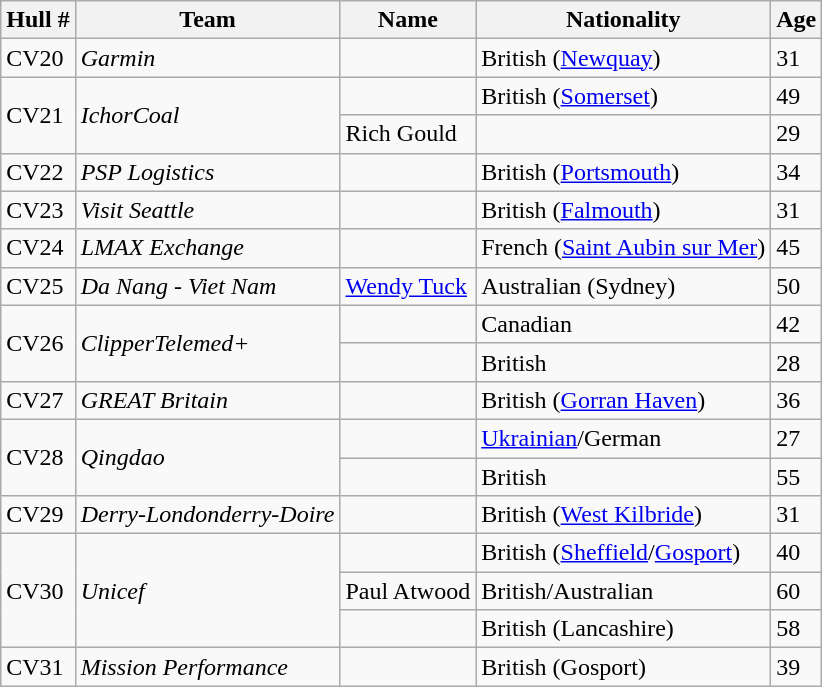<table class="wikitable">
<tr>
<th>Hull #</th>
<th>Team</th>
<th>Name</th>
<th>Nationality</th>
<th>Age</th>
</tr>
<tr>
<td>CV20</td>
<td><em>Garmin</em></td>
<td></td>
<td>British (<a href='#'>Newquay</a>)</td>
<td>31</td>
</tr>
<tr>
<td rowspan="2">CV21</td>
<td rowspan="2"><em>IchorCoal</em></td>
<td></td>
<td>British (<a href='#'>Somerset</a>)</td>
<td>49</td>
</tr>
<tr>
<td>Rich Gould</td>
<td></td>
<td>29</td>
</tr>
<tr>
<td>CV22</td>
<td><em>PSP Logistics</em></td>
<td></td>
<td>British (<a href='#'>Portsmouth</a>)</td>
<td>34</td>
</tr>
<tr>
<td>CV23</td>
<td><em>Visit Seattle</em></td>
<td></td>
<td>British (<a href='#'>Falmouth</a>)</td>
<td>31</td>
</tr>
<tr>
<td>CV24</td>
<td><em>LMAX Exchange</em></td>
<td></td>
<td>French (<a href='#'>Saint Aubin sur Mer</a>)</td>
<td>45</td>
</tr>
<tr>
<td>CV25</td>
<td><em>Da Nang - Viet Nam</em></td>
<td><a href='#'>Wendy Tuck</a></td>
<td>Australian (Sydney)</td>
<td>50</td>
</tr>
<tr>
<td rowspan="2">CV26</td>
<td rowspan="2"><em>ClipperTelemed+</em></td>
<td></td>
<td>Canadian</td>
<td>42</td>
</tr>
<tr>
<td></td>
<td>British</td>
<td>28</td>
</tr>
<tr>
<td>CV27</td>
<td><em>GREAT Britain</em></td>
<td></td>
<td>British (<a href='#'>Gorran Haven</a>)</td>
<td>36</td>
</tr>
<tr>
<td rowspan="2">CV28</td>
<td rowspan="2"><em>Qingdao</em></td>
<td></td>
<td><a href='#'>Ukrainian</a>/German</td>
<td>27</td>
</tr>
<tr>
<td></td>
<td>British</td>
<td>55</td>
</tr>
<tr>
<td>CV29</td>
<td><em>Derry-Londonderry-Doire</em></td>
<td></td>
<td>British (<a href='#'>West Kilbride</a>)</td>
<td>31</td>
</tr>
<tr>
<td rowspan="3">CV30</td>
<td rowspan="3"><em>Unicef</em></td>
<td></td>
<td>British (<a href='#'>Sheffield</a>/<a href='#'>Gosport</a>)</td>
<td>40</td>
</tr>
<tr>
<td>Paul Atwood</td>
<td>British/Australian</td>
<td>60</td>
</tr>
<tr>
<td></td>
<td>British (Lancashire)</td>
<td>58</td>
</tr>
<tr>
<td>CV31</td>
<td><em>Mission Performance</em></td>
<td></td>
<td>British (Gosport)</td>
<td>39</td>
</tr>
</table>
